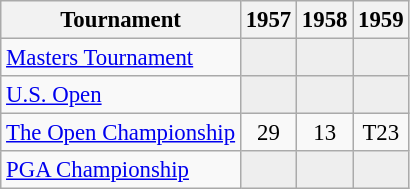<table class="wikitable" style="font-size:95%;text-align:center;">
<tr>
<th>Tournament</th>
<th>1957</th>
<th>1958</th>
<th>1959</th>
</tr>
<tr>
<td align=left><a href='#'>Masters Tournament</a></td>
<td style="background:#eeeeee;"></td>
<td style="background:#eeeeee;"></td>
<td style="background:#eeeeee;"></td>
</tr>
<tr>
<td align=left><a href='#'>U.S. Open</a></td>
<td style="background:#eeeeee;"></td>
<td style="background:#eeeeee;"></td>
<td style="background:#eeeeee;"></td>
</tr>
<tr>
<td align=left><a href='#'>The Open Championship</a></td>
<td>29</td>
<td>13</td>
<td>T23</td>
</tr>
<tr>
<td align=left><a href='#'>PGA Championship</a></td>
<td style="background:#eeeeee;"></td>
<td style="background:#eeeeee;"></td>
<td style="background:#eeeeee;"></td>
</tr>
</table>
